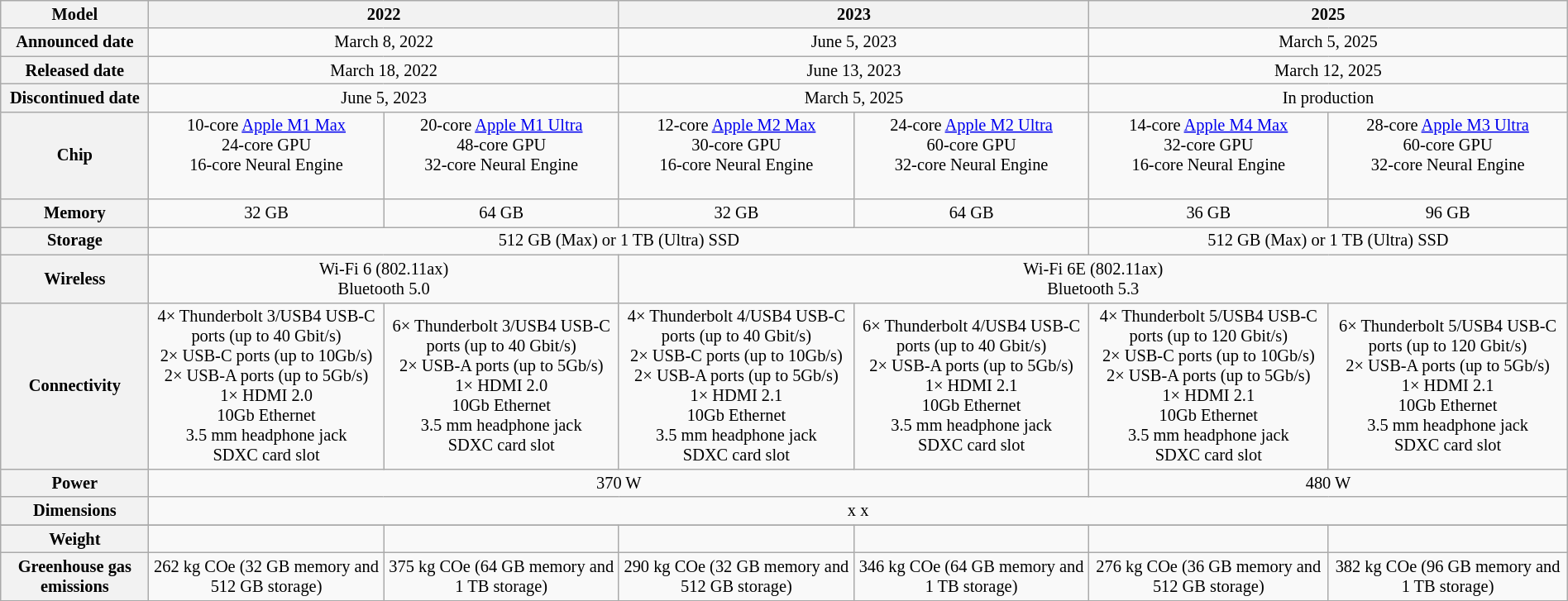<table class="wikitable collapsible" style="text-align:center; width:100%; font-size: 85%">
<tr>
<th>Model</th>
<th colspan="2">2022</th>
<th colspan="2">2023</th>
<th colspan="2">2025</th>
</tr>
<tr>
<th>Announced date</th>
<td colspan="2">March 8, 2022</td>
<td colspan="2">June 5, 2023</td>
<td colspan="2">March 5, 2025</td>
</tr>
<tr>
<th>Released date</th>
<td colspan="2">March 18, 2022</td>
<td colspan="2">June 13, 2023</td>
<td colspan="2">March 12, 2025</td>
</tr>
<tr>
<th>Discontinued date</th>
<td colspan="2">June 5, 2023</td>
<td colspan="2">March 5, 2025</td>
<td colspan="2">In production</td>
</tr>
<tr>
<th>Chip</th>
<td>10-core <a href='#'>Apple M1 Max</a><br>24-core GPU<br>16-core Neural Engine<br><br></td>
<td>20-core <a href='#'>Apple M1 Ultra</a><br>48-core GPU<br>32-core Neural Engine<br><br></td>
<td>12-core <a href='#'>Apple M2 Max</a><br>30-core GPU<br>16-core Neural Engine<br><br></td>
<td>24-core <a href='#'>Apple M2 Ultra</a><br>60-core GPU<br>32-core Neural Engine<br><br></td>
<td>14-core <a href='#'>Apple M4 Max</a><br>32-core GPU<br>16-core Neural Engine<br><br></td>
<td>28-core <a href='#'>Apple M3 Ultra</a><br>60-core GPU<br>32-core Neural Engine<br><br></td>
</tr>
<tr>
<th>Memory</th>
<td>32 GB<br></td>
<td>64 GB<br></td>
<td>32 GB<br></td>
<td>64 GB<br></td>
<td>36 GB<br></td>
<td>96 GB<br></td>
</tr>
<tr>
<th>Storage</th>
<td colspan="4">512 GB (Max) or 1 TB (Ultra) SSD<br></td>
<td colspan="2">512 GB (Max) or 1 TB (Ultra) SSD<br></td>
</tr>
<tr>
<th>Wireless</th>
<td colspan="2">Wi-Fi 6 (802.11ax)<br>Bluetooth 5.0</td>
<td colspan="4">Wi-Fi 6E (802.11ax)<br>Bluetooth 5.3</td>
</tr>
<tr>
<th>Connectivity</th>
<td>4× Thunderbolt 3/USB4 USB-C ports (up to 40 Gbit/s)<br>2× USB-C ports (up to 10Gb/s)<br>2× USB-A ports (up to 5Gb/s)<br>1× HDMI 2.0<br>10Gb Ethernet<br>3.5 mm headphone jack<br>SDXC card slot</td>
<td>6× Thunderbolt 3/USB4 USB-C ports (up to 40 Gbit/s)<br>2× USB-A ports (up to 5Gb/s)<br>1× HDMI 2.0<br>10Gb Ethernet<br>3.5 mm headphone jack<br>SDXC card slot</td>
<td>4× Thunderbolt 4/USB4 USB-C ports (up to 40 Gbit/s)<br>2× USB-C ports (up to 10Gb/s)<br>2× USB-A ports (up to 5Gb/s)<br>1× HDMI 2.1<br>10Gb Ethernet<br>3.5 mm headphone jack<br>SDXC card slot</td>
<td>6× Thunderbolt 4/USB4 USB-C ports (up to 40 Gbit/s)<br>2× USB-A ports (up to 5Gb/s)<br>1× HDMI 2.1<br>10Gb Ethernet<br>3.5 mm headphone jack<br>SDXC card slot</td>
<td>4× Thunderbolt 5/USB4 USB-C ports (up to 120 Gbit/s)<br>2× USB-C ports (up to 10Gb/s)<br>2× USB-A ports (up to 5Gb/s)<br>1× HDMI 2.1<br>10Gb Ethernet<br>3.5 mm headphone jack<br>SDXC card slot</td>
<td>6× Thunderbolt 5/USB4 USB-C ports (up to 120 Gbit/s)<br>2× USB-A ports (up to 5Gb/s)<br>1× HDMI 2.1<br>10Gb Ethernet<br>3.5 mm headphone jack<br>SDXC card slot</td>
</tr>
<tr>
<th>Power</th>
<td colspan="4">370 W</td>
<td colspan="2">480 W</td>
</tr>
<tr>
<th>Dimensions</th>
<td colspan="6"> x  x </td>
</tr>
<tr>
</tr>
<tr>
<th>Weight</th>
<td></td>
<td></td>
<td></td>
<td></td>
<td></td>
<td></td>
</tr>
<tr>
<th>Greenhouse gas emissions</th>
<td>262 kg COe (32 GB memory and 512 GB storage)</td>
<td>375 kg COe (64 GB memory and 1 TB storage)</td>
<td>290 kg COe (32 GB memory and 512 GB storage)</td>
<td>346 kg COe (64 GB memory and 1 TB storage)</td>
<td>276 kg COe (36 GB memory and 512 GB storage)</td>
<td>382 kg COe (96 GB memory and 1 TB storage)</td>
</tr>
<tr>
</tr>
</table>
